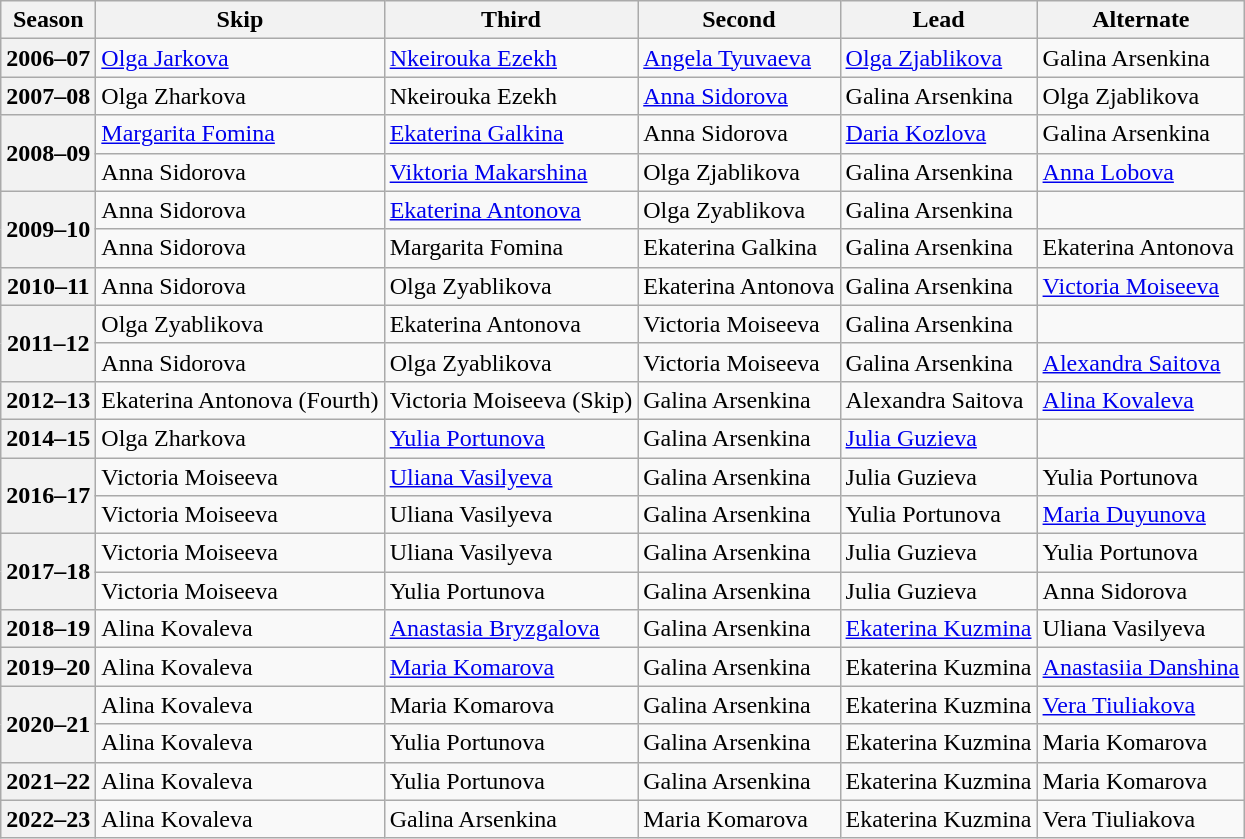<table class="wikitable">
<tr>
<th scope="col">Season</th>
<th scope="col">Skip</th>
<th scope="col">Third</th>
<th scope="col">Second</th>
<th scope="col">Lead</th>
<th scope="col">Alternate</th>
</tr>
<tr>
<th scope="row">2006–07</th>
<td><a href='#'>Olga Jarkova</a></td>
<td><a href='#'>Nkeirouka Ezekh</a></td>
<td><a href='#'>Angela Tyuvaeva</a></td>
<td><a href='#'>Olga Zjablikova</a></td>
<td>Galina Arsenkina</td>
</tr>
<tr>
<th scope="row">2007–08</th>
<td>Olga Zharkova</td>
<td>Nkeirouka Ezekh</td>
<td><a href='#'>Anna Sidorova</a></td>
<td>Galina Arsenkina</td>
<td>Olga Zjablikova</td>
</tr>
<tr>
<th scope="row" rowspan=2>2008–09</th>
<td><a href='#'>Margarita Fomina</a></td>
<td><a href='#'>Ekaterina Galkina</a></td>
<td>Anna Sidorova</td>
<td><a href='#'>Daria Kozlova</a></td>
<td>Galina Arsenkina</td>
</tr>
<tr>
<td>Anna Sidorova</td>
<td><a href='#'>Viktoria Makarshina</a></td>
<td>Olga Zjablikova</td>
<td>Galina Arsenkina</td>
<td><a href='#'>Anna Lobova</a></td>
</tr>
<tr>
<th scope="row" rowspan=2>2009–10</th>
<td>Anna Sidorova</td>
<td><a href='#'>Ekaterina Antonova</a></td>
<td>Olga Zyablikova</td>
<td>Galina Arsenkina</td>
<td></td>
</tr>
<tr>
<td>Anna Sidorova</td>
<td>Margarita Fomina</td>
<td>Ekaterina Galkina</td>
<td>Galina Arsenkina</td>
<td>Ekaterina Antonova</td>
</tr>
<tr>
<th scope="row">2010–11</th>
<td>Anna Sidorova</td>
<td>Olga Zyablikova</td>
<td>Ekaterina Antonova</td>
<td>Galina Arsenkina</td>
<td><a href='#'>Victoria Moiseeva</a></td>
</tr>
<tr>
<th scope="row" rowspan=2>2011–12</th>
<td>Olga Zyablikova</td>
<td>Ekaterina Antonova</td>
<td>Victoria Moiseeva</td>
<td>Galina Arsenkina</td>
<td></td>
</tr>
<tr>
<td>Anna Sidorova</td>
<td>Olga Zyablikova</td>
<td>Victoria Moiseeva</td>
<td>Galina Arsenkina</td>
<td><a href='#'>Alexandra Saitova</a></td>
</tr>
<tr>
<th scope="row">2012–13</th>
<td>Ekaterina Antonova (Fourth)</td>
<td>Victoria Moiseeva (Skip)</td>
<td>Galina Arsenkina</td>
<td>Alexandra Saitova</td>
<td><a href='#'>Alina Kovaleva</a></td>
</tr>
<tr>
<th scope="row">2014–15</th>
<td>Olga Zharkova</td>
<td><a href='#'>Yulia Portunova</a></td>
<td>Galina Arsenkina</td>
<td><a href='#'>Julia Guzieva</a></td>
<td></td>
</tr>
<tr>
<th scope="row" rowspan=2>2016–17</th>
<td>Victoria Moiseeva</td>
<td><a href='#'>Uliana Vasilyeva</a></td>
<td>Galina Arsenkina</td>
<td>Julia Guzieva</td>
<td>Yulia Portunova</td>
</tr>
<tr>
<td>Victoria Moiseeva</td>
<td>Uliana Vasilyeva</td>
<td>Galina Arsenkina</td>
<td>Yulia Portunova</td>
<td><a href='#'>Maria Duyunova</a></td>
</tr>
<tr>
<th scope="row" rowspan=2>2017–18</th>
<td>Victoria Moiseeva</td>
<td>Uliana Vasilyeva</td>
<td>Galina Arsenkina</td>
<td>Julia Guzieva</td>
<td>Yulia Portunova</td>
</tr>
<tr>
<td>Victoria Moiseeva</td>
<td>Yulia Portunova</td>
<td>Galina Arsenkina</td>
<td>Julia Guzieva</td>
<td>Anna Sidorova</td>
</tr>
<tr>
<th scope="row">2018–19</th>
<td>Alina Kovaleva</td>
<td><a href='#'>Anastasia Bryzgalova</a></td>
<td>Galina Arsenkina</td>
<td><a href='#'>Ekaterina Kuzmina</a></td>
<td>Uliana Vasilyeva</td>
</tr>
<tr>
<th scope="row">2019–20</th>
<td>Alina Kovaleva</td>
<td><a href='#'>Maria Komarova</a></td>
<td>Galina Arsenkina</td>
<td>Ekaterina Kuzmina</td>
<td><a href='#'>Anastasiia Danshina</a></td>
</tr>
<tr>
<th scope="row" rowspan=2>2020–21</th>
<td>Alina Kovaleva</td>
<td>Maria Komarova</td>
<td>Galina Arsenkina</td>
<td>Ekaterina Kuzmina</td>
<td><a href='#'>Vera Tiuliakova</a></td>
</tr>
<tr>
<td>Alina Kovaleva</td>
<td>Yulia Portunova</td>
<td>Galina Arsenkina</td>
<td>Ekaterina Kuzmina</td>
<td>Maria Komarova</td>
</tr>
<tr>
<th scope="row">2021–22</th>
<td>Alina Kovaleva</td>
<td>Yulia Portunova</td>
<td>Galina Arsenkina</td>
<td>Ekaterina Kuzmina</td>
<td>Maria Komarova</td>
</tr>
<tr>
<th scope="row">2022–23</th>
<td>Alina Kovaleva</td>
<td>Galina Arsenkina</td>
<td>Maria Komarova</td>
<td>Ekaterina Kuzmina</td>
<td>Vera Tiuliakova</td>
</tr>
</table>
